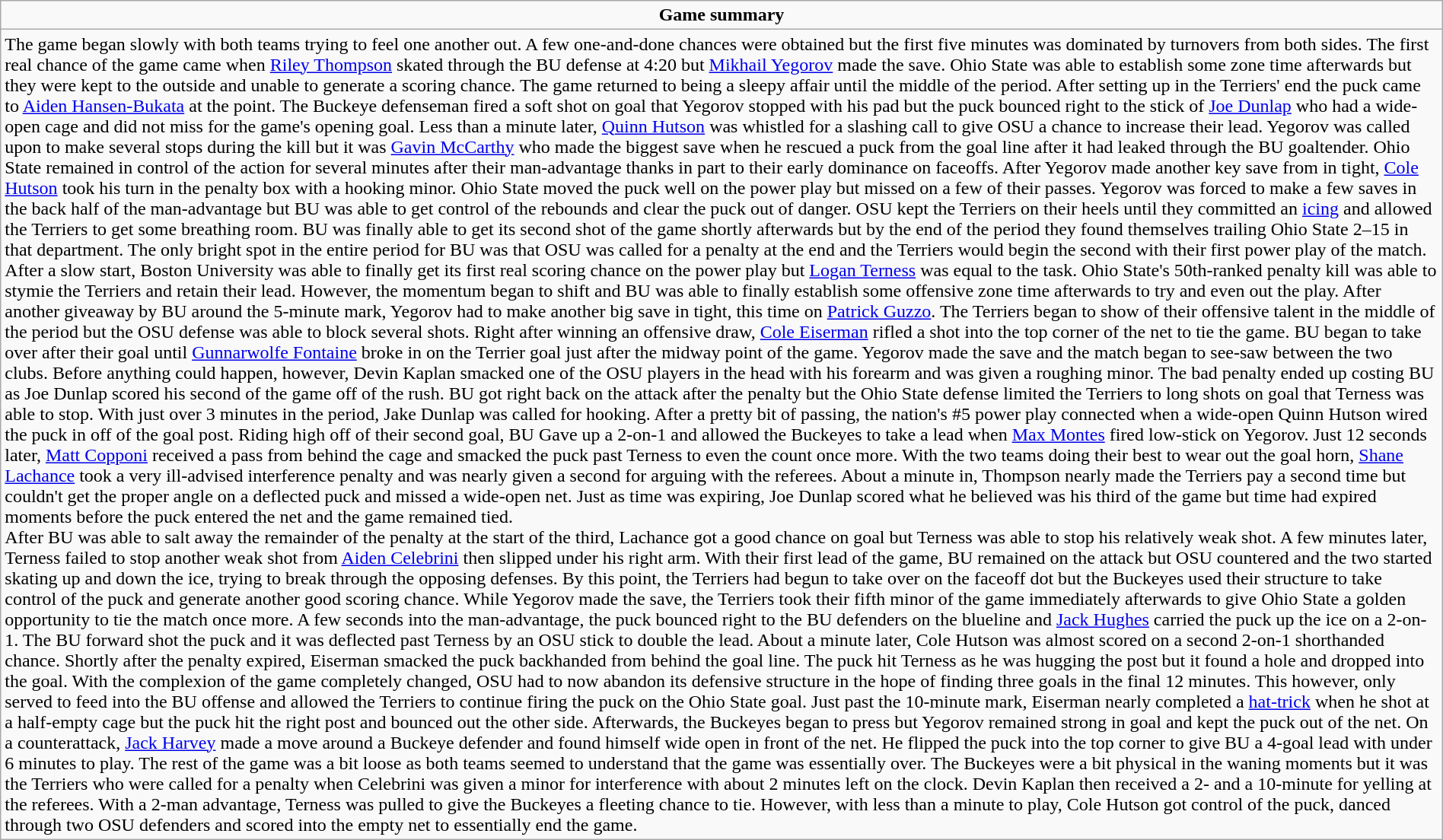<table role="presentation" class="wikitable mw-collapsible autocollapse" width=100%>
<tr>
<td align=center><strong>Game summary</strong></td>
</tr>
<tr>
<td>The game began slowly with both teams trying to feel one another out. A few one-and-done chances were obtained but the first five minutes was dominated by turnovers from both sides. The first real chance of the game came when <a href='#'>Riley Thompson</a> skated through the BU defense at 4:20 but <a href='#'>Mikhail Yegorov</a> made the save. Ohio State was able to establish some zone time afterwards but they were kept to the outside and unable to generate a scoring chance. The game returned to being a sleepy affair until the middle of the period. After setting up in the Terriers' end the puck came to <a href='#'>Aiden Hansen-Bukata</a> at the point. The Buckeye defenseman fired a soft shot on goal that Yegorov stopped with his pad but the puck bounced right to the stick of <a href='#'>Joe Dunlap</a> who had a wide-open cage and did not miss for the game's opening goal. Less than a minute later, <a href='#'>Quinn Hutson</a> was whistled for a slashing call to give OSU a chance to increase their lead. Yegorov was called upon to make several stops during the kill but it was <a href='#'>Gavin McCarthy</a> who made the biggest save when he rescued a puck from the goal line after it had leaked through the BU goaltender. Ohio State remained in control of the action for several minutes after their man-advantage thanks in part to their early dominance on faceoffs. After Yegorov made another key save from in tight, <a href='#'>Cole Hutson</a> took his turn in the penalty box with a hooking minor. Ohio State moved the puck well on the power play but missed on a few of their passes. Yegorov was forced to make a few saves in the back half of the man-advantage but BU was able to get control of the rebounds and clear the puck out of danger. OSU kept the Terriers on their heels until they committed an <a href='#'>icing</a> and allowed the Terriers to get some breathing room. BU was finally able to get its second shot of the game shortly afterwards but by the end of the period they found themselves trailing Ohio State 2–15 in that department. The only bright spot in the entire period for BU was that OSU was called for a penalty at the end and the Terriers would begin the second with their first power play of the match.<br>After a slow start, Boston University was able to finally get its first real scoring chance on the power play but <a href='#'>Logan Terness</a> was equal to the task. Ohio State's 50th-ranked penalty kill was able to stymie the Terriers and retain their lead. However, the momentum began to shift and BU was able to finally establish some offensive zone time afterwards to try and even out the play. After another giveaway by BU around the 5-minute mark, Yegorov had to make another big save in tight, this time on <a href='#'>Patrick Guzzo</a>. The Terriers began to show of their offensive talent in the middle of the period but the OSU defense was able to block several shots. Right after winning an offensive draw, <a href='#'>Cole Eiserman</a> rifled a shot into the top corner of the net to tie the game. BU began to take over after their goal until <a href='#'>Gunnarwolfe Fontaine</a> broke in on the Terrier goal just after the midway point of the game. Yegorov made the save and the match began to see-saw between the two clubs. Before anything could happen, however, Devin Kaplan smacked one of the OSU players in the head with his forearm and was given a roughing minor. The bad penalty ended up costing BU as Joe Dunlap scored his second of the game off of the rush. BU got right back on the attack after the penalty but the Ohio State defense limited the Terriers to long shots on goal that Terness was able to stop. With just over 3 minutes in the period, Jake Dunlap was called for hooking. After a pretty bit of passing, the nation's #5 power play connected when a wide-open Quinn Hutson wired the puck in off of the goal post. Riding high off of their second goal, BU Gave up a 2-on-1 and allowed the Buckeyes to take a lead when <a href='#'>Max Montes</a> fired low-stick on Yegorov. Just 12 seconds later, <a href='#'>Matt Copponi</a> received a pass from behind the cage and smacked the puck past Terness to even the count once more. With the two teams doing their best to wear out the goal horn, <a href='#'>Shane Lachance</a> took a very ill-advised interference penalty and was nearly given a second for arguing with the referees. About a minute in, Thompson nearly made the Terriers pay a second time but couldn't get the proper angle on a deflected puck and missed a wide-open net. Just as time was expiring, Joe Dunlap scored what he believed was his third of the game but time had expired moments before the puck entered the net and the game remained tied.<br>After BU was able to salt away the remainder of the penalty at the start of the third, Lachance got a good chance on goal but Terness was able to stop his relatively weak shot. A few minutes later, Terness failed to stop another weak shot from <a href='#'>Aiden Celebrini</a> then slipped under his right arm. With their first lead of the game, BU remained on the attack but OSU countered and the two started skating up and down the ice, trying to break through the opposing defenses. By this point, the Terriers had begun to take over on the faceoff dot but the Buckeyes used their structure to take control of the puck and generate another good scoring chance. While Yegorov made the save, the Terriers took their fifth minor of the game immediately afterwards to give Ohio State a golden opportunity to tie the match once more. A few seconds into the man-advantage, the puck bounced right to the BU defenders on the blueline and <a href='#'>Jack Hughes</a> carried the puck up the ice on a 2-on-1. The BU forward shot the puck and it was deflected past Terness by an OSU stick to double the lead. About a minute later, Cole Hutson was almost scored on a second 2-on-1 shorthanded chance. Shortly after the penalty expired, Eiserman smacked the puck backhanded from behind the goal line. The puck hit Terness as he was hugging the post but it found a hole and dropped into the goal. With the complexion of the game completely changed, OSU had to now abandon its defensive structure in the hope of finding three goals in the final 12 minutes. This however, only served to feed into the BU offense and allowed the Terriers to continue firing the puck on the Ohio State goal. Just past the 10-minute mark, Eiserman nearly completed a <a href='#'>hat-trick</a> when he shot at a half-empty cage but the puck hit the right post and bounced out the other side. Afterwards, the Buckeyes began to press but Yegorov remained strong in goal and kept the puck out of the net. On a counterattack, <a href='#'>Jack Harvey</a> made a move around a Buckeye defender and found himself wide open in front of the net. He flipped the puck into the top corner to give BU a 4-goal lead with under 6 minutes to play. The rest of the game was a bit loose as both teams seemed to understand that the game was essentially over. The Buckeyes were a bit physical in the waning moments but it was the Terriers who were called for a penalty when Celebrini was given a minor for interference with about 2 minutes left on the clock. Devin Kaplan then received a 2- and a 10-minute for yelling at the referees. With a 2-man advantage, Terness was pulled to give the Buckeyes a fleeting chance to tie. However, with less than a minute to play, Cole Hutson got control of the puck, danced through two OSU defenders and scored into the empty net to essentially end the game.</td>
</tr>
</table>
